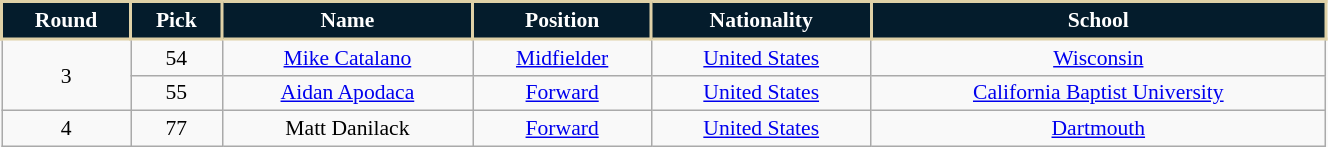<table class="wikitable"  style="text-align:center; font-size:90%; width:70%;">
<tr>
<th style="background:#041C2C; color:#FFFFFF; border:2px solid #DFD1A7;" scope=col>Round</th>
<th style="background:#041C2C; color:#FFFFFF; border:2px solid #DFD1A7;" text-align:center;">Pick</th>
<th style="background:#041C2C; color:#FFFFFF; border:2px solid #DFD1A7;" text-align:center;">Name</th>
<th style="background:#041C2C; color:#FFFFFF; border:2px solid #DFD1A7;" text-align:center;">Position</th>
<th style="background:#041C2C; color:#FFFFFF; border:2px solid #DFD1A7;" text-align:center;">Nationality</th>
<th style="background:#041C2C; color:#FFFFFF; border:2px solid #DFD1A7;" text-align:center;">School</th>
</tr>
<tr>
<td rowspan=2">3</td>
<td>54</td>
<td><a href='#'>Mike Catalano</a></td>
<td><a href='#'>Midfielder</a></td>
<td> <a href='#'>United States</a></td>
<td><a href='#'>Wisconsin</a></td>
</tr>
<tr>
<td>55</td>
<td><a href='#'>Aidan Apodaca</a></td>
<td><a href='#'>Forward</a></td>
<td> <a href='#'>United States</a></td>
<td><a href='#'>California Baptist University</a></td>
</tr>
<tr>
<td>4</td>
<td>77</td>
<td>Matt Danilack</td>
<td><a href='#'>Forward</a></td>
<td> <a href='#'>United States</a></td>
<td><a href='#'>Dartmouth</a></td>
</tr>
</table>
